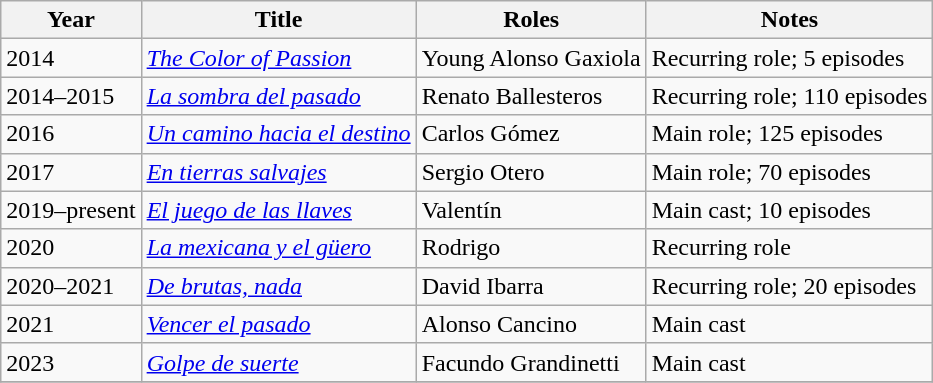<table class="wikitable sortable">
<tr>
<th>Year</th>
<th>Title</th>
<th>Roles</th>
<th>Notes</th>
</tr>
<tr>
<td>2014</td>
<td><em><a href='#'>The Color of Passion</a></em></td>
<td>Young Alonso Gaxiola</td>
<td>Recurring role; 5 episodes</td>
</tr>
<tr>
<td>2014–2015</td>
<td><em><a href='#'>La sombra del pasado</a></em></td>
<td>Renato Ballesteros</td>
<td>Recurring role; 110 episodes</td>
</tr>
<tr>
<td>2016</td>
<td><em><a href='#'>Un camino hacia el destino</a></em></td>
<td>Carlos Gómez</td>
<td>Main role; 125 episodes</td>
</tr>
<tr>
<td>2017</td>
<td><em><a href='#'>En tierras salvajes</a></em></td>
<td>Sergio Otero</td>
<td>Main role; 70 episodes</td>
</tr>
<tr>
<td>2019–present</td>
<td><em><a href='#'>El juego de las llaves</a></em></td>
<td>Valentín</td>
<td>Main cast; 10 episodes</td>
</tr>
<tr>
<td>2020</td>
<td><em><a href='#'>La mexicana y el güero</a></em></td>
<td>Rodrigo</td>
<td>Recurring role</td>
</tr>
<tr>
<td>2020–2021</td>
<td><em><a href='#'>De brutas, nada</a></em></td>
<td>David Ibarra</td>
<td>Recurring role; 20 episodes</td>
</tr>
<tr>
<td>2021</td>
<td><em><a href='#'>Vencer el pasado</a></em></td>
<td>Alonso Cancino</td>
<td>Main cast</td>
</tr>
<tr>
<td>2023</td>
<td><em><a href='#'>Golpe de suerte</a></em></td>
<td>Facundo Grandinetti</td>
<td>Main cast</td>
</tr>
<tr>
</tr>
</table>
